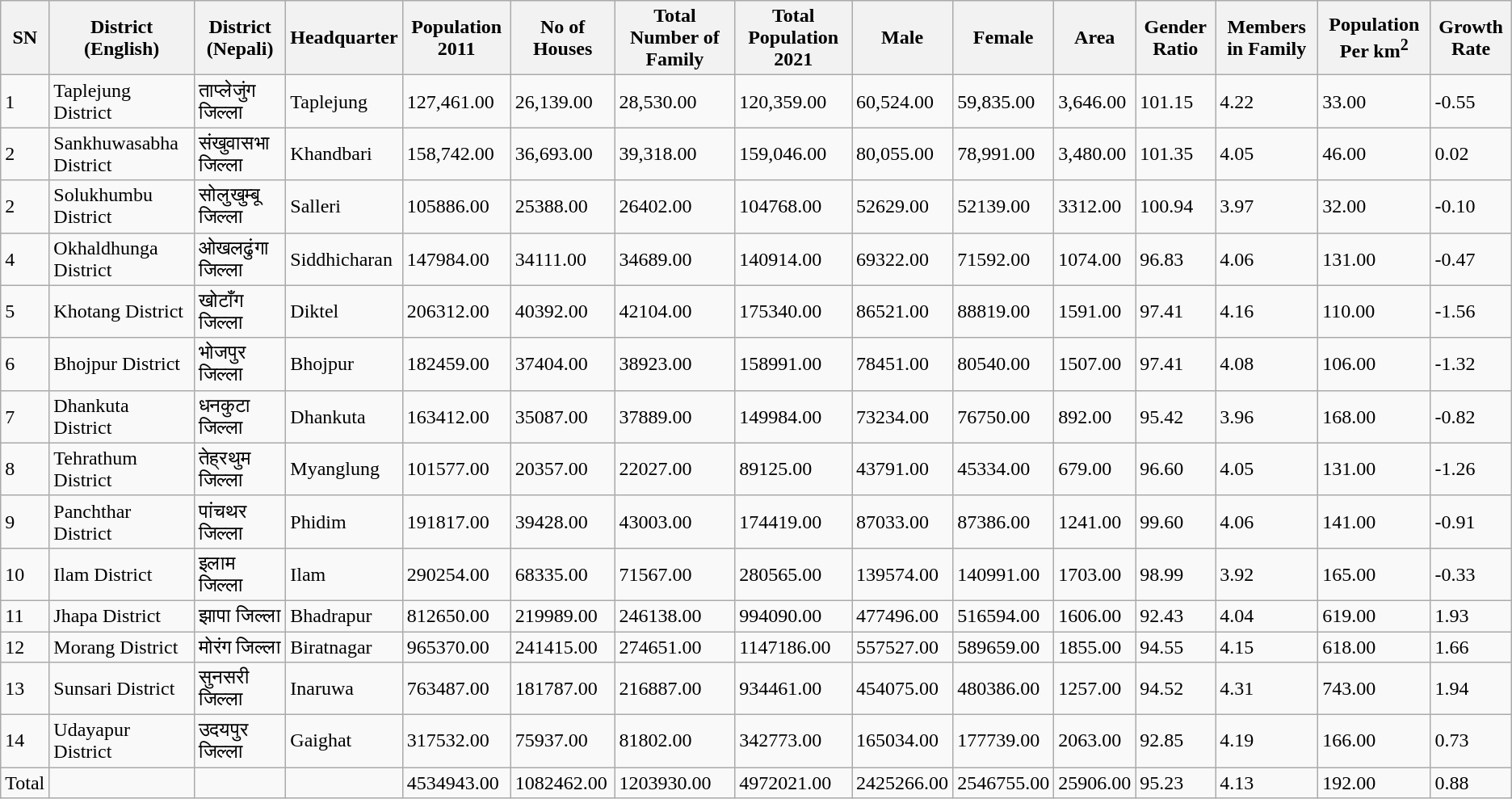<table class="wikitable sortable">
<tr>
<th>SN</th>
<th>District (English)</th>
<th>District (Nepali)</th>
<th>Headquarter</th>
<th>Population 2011</th>
<th>No of Houses</th>
<th>Total Number of Family</th>
<th>Total Population 2021</th>
<th>Male</th>
<th>Female</th>
<th>Area</th>
<th>Gender Ratio</th>
<th>Members in Family</th>
<th>Population Per km<sup>2</sup></th>
<th>Growth Rate</th>
</tr>
<tr>
<td>1</td>
<td>Taplejung District</td>
<td>ताप्लेजुंग जिल्ला</td>
<td>Taplejung</td>
<td>127,461.00</td>
<td>26,139.00</td>
<td>28,530.00</td>
<td>120,359.00</td>
<td>60,524.00</td>
<td>59,835.00</td>
<td>3,646.00</td>
<td>101.15</td>
<td>4.22</td>
<td>33.00</td>
<td>-0.55</td>
</tr>
<tr>
<td>2</td>
<td>Sankhuwasabha District</td>
<td>संखुवासभा जिल्ला</td>
<td>Khandbari</td>
<td>158,742.00</td>
<td>36,693.00</td>
<td>39,318.00</td>
<td>159,046.00</td>
<td>80,055.00</td>
<td>78,991.00</td>
<td>3,480.00</td>
<td>101.35</td>
<td>4.05</td>
<td>46.00</td>
<td>0.02</td>
</tr>
<tr>
<td>2</td>
<td>Solukhumbu District</td>
<td>सोलुखुम्बू जिल्ला</td>
<td>Salleri</td>
<td>105886.00</td>
<td>25388.00</td>
<td>26402.00</td>
<td>104768.00</td>
<td>52629.00</td>
<td>52139.00</td>
<td>3312.00</td>
<td>100.94</td>
<td>3.97</td>
<td>32.00</td>
<td>-0.10</td>
</tr>
<tr>
<td>4</td>
<td>Okhaldhunga District</td>
<td>ओखलढुंगा जिल्ला</td>
<td>Siddhicharan</td>
<td>147984.00</td>
<td>34111.00</td>
<td>34689.00</td>
<td>140914.00</td>
<td>69322.00</td>
<td>71592.00</td>
<td>1074.00</td>
<td>96.83</td>
<td>4.06</td>
<td>131.00</td>
<td>-0.47</td>
</tr>
<tr>
<td>5</td>
<td>Khotang District</td>
<td>खोटाँग जिल्ला</td>
<td>Diktel</td>
<td>206312.00</td>
<td>40392.00</td>
<td>42104.00</td>
<td>175340.00</td>
<td>86521.00</td>
<td>88819.00</td>
<td>1591.00</td>
<td>97.41</td>
<td>4.16</td>
<td>110.00</td>
<td>-1.56</td>
</tr>
<tr>
<td>6</td>
<td>Bhojpur District</td>
<td>भोजपुर जिल्ला</td>
<td>Bhojpur</td>
<td>182459.00</td>
<td>37404.00</td>
<td>38923.00</td>
<td>158991.00</td>
<td>78451.00</td>
<td>80540.00</td>
<td>1507.00</td>
<td>97.41</td>
<td>4.08</td>
<td>106.00</td>
<td>-1.32</td>
</tr>
<tr>
<td>7</td>
<td>Dhankuta District</td>
<td>धनकुटा जिल्ला</td>
<td>Dhankuta</td>
<td>163412.00</td>
<td>35087.00</td>
<td>37889.00</td>
<td>149984.00</td>
<td>73234.00</td>
<td>76750.00</td>
<td>892.00</td>
<td>95.42</td>
<td>3.96</td>
<td>168.00</td>
<td>-0.82</td>
</tr>
<tr>
<td>8</td>
<td>Tehrathum District</td>
<td>तेह्रथुम जिल्ला</td>
<td>Myanglung</td>
<td>101577.00</td>
<td>20357.00</td>
<td>22027.00</td>
<td>89125.00</td>
<td>43791.00</td>
<td>45334.00</td>
<td>679.00</td>
<td>96.60</td>
<td>4.05</td>
<td>131.00</td>
<td>-1.26</td>
</tr>
<tr>
<td>9</td>
<td>Panchthar District</td>
<td>पांचथर जिल्ला</td>
<td>Phidim</td>
<td>191817.00</td>
<td>39428.00</td>
<td>43003.00</td>
<td>174419.00</td>
<td>87033.00</td>
<td>87386.00</td>
<td>1241.00</td>
<td>99.60</td>
<td>4.06</td>
<td>141.00</td>
<td>-0.91</td>
</tr>
<tr>
<td>10</td>
<td>Ilam District</td>
<td>इलाम जिल्ला</td>
<td>Ilam</td>
<td>290254.00</td>
<td>68335.00</td>
<td>71567.00</td>
<td>280565.00</td>
<td>139574.00</td>
<td>140991.00</td>
<td>1703.00</td>
<td>98.99</td>
<td>3.92</td>
<td>165.00</td>
<td>-0.33</td>
</tr>
<tr>
<td>11</td>
<td>Jhapa District</td>
<td>झापा जिल्ला</td>
<td>Bhadrapur</td>
<td>812650.00</td>
<td>219989.00</td>
<td>246138.00</td>
<td>994090.00</td>
<td>477496.00</td>
<td>516594.00</td>
<td>1606.00</td>
<td>92.43</td>
<td>4.04</td>
<td>619.00</td>
<td>1.93</td>
</tr>
<tr>
<td>12</td>
<td>Morang District</td>
<td>मोरंग जिल्ला</td>
<td>Biratnagar</td>
<td>965370.00</td>
<td>241415.00</td>
<td>274651.00</td>
<td>1147186.00</td>
<td>557527.00</td>
<td>589659.00</td>
<td>1855.00</td>
<td>94.55</td>
<td>4.15</td>
<td>618.00</td>
<td>1.66</td>
</tr>
<tr>
<td>13</td>
<td>Sunsari District</td>
<td>सुनसरी जिल्ला</td>
<td>Inaruwa</td>
<td>763487.00</td>
<td>181787.00</td>
<td>216887.00</td>
<td>934461.00</td>
<td>454075.00</td>
<td>480386.00</td>
<td>1257.00</td>
<td>94.52</td>
<td>4.31</td>
<td>743.00</td>
<td>1.94</td>
</tr>
<tr>
<td>14</td>
<td>Udayapur District</td>
<td>उदयपुर जिल्ला</td>
<td>Gaighat</td>
<td>317532.00</td>
<td>75937.00</td>
<td>81802.00</td>
<td>342773.00</td>
<td>165034.00</td>
<td>177739.00</td>
<td>2063.00</td>
<td>92.85</td>
<td>4.19</td>
<td>166.00</td>
<td>0.73</td>
</tr>
<tr>
<td>Total</td>
<td></td>
<td></td>
<td></td>
<td>4534943.00</td>
<td>1082462.00</td>
<td>1203930.00</td>
<td>4972021.00</td>
<td>2425266.00</td>
<td>2546755.00</td>
<td>25906.00</td>
<td>95.23</td>
<td>4.13</td>
<td>192.00</td>
<td>0.88</td>
</tr>
</table>
